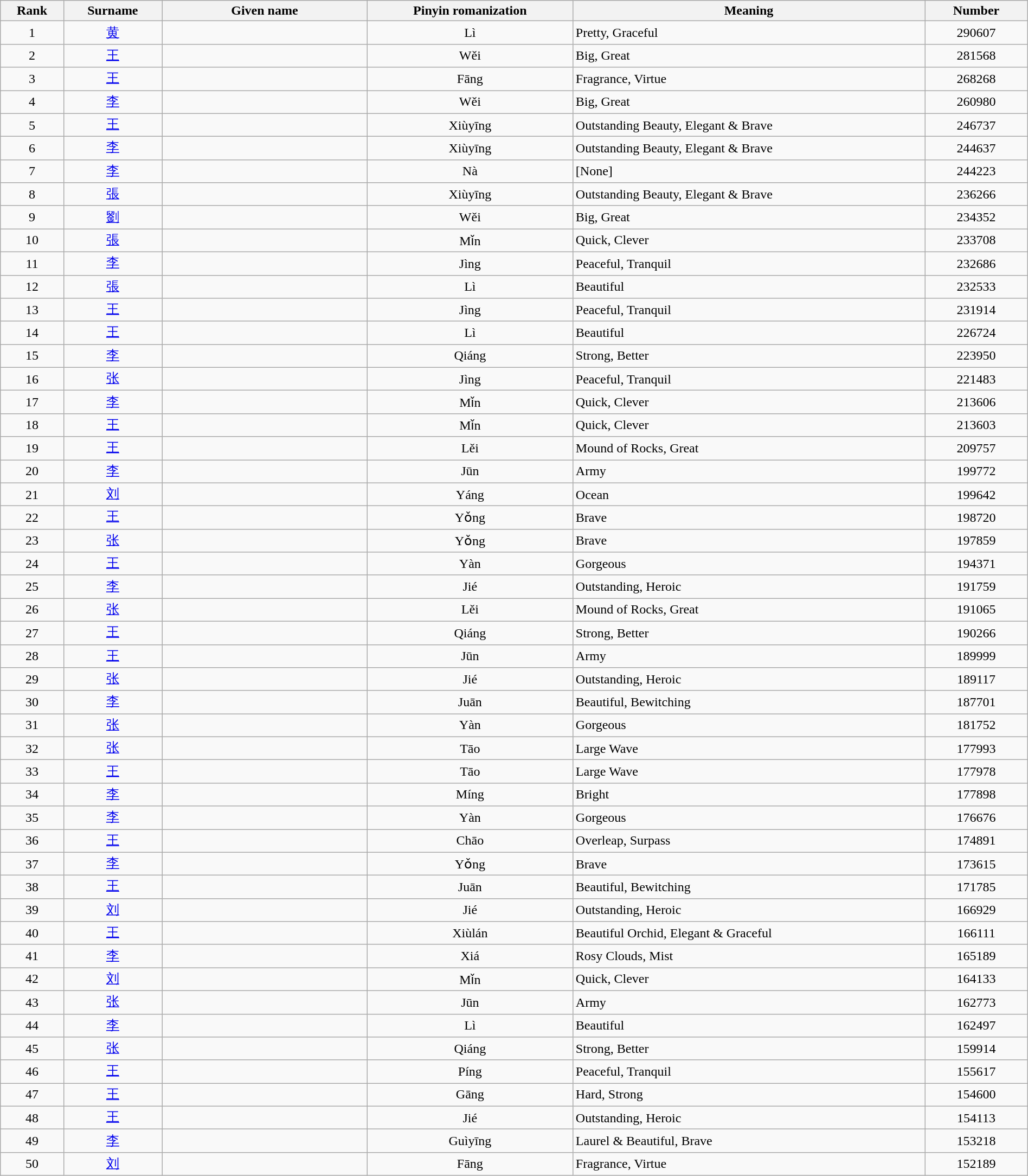<table class="wikitable" width="100%">
<tr>
<th>Rank</th>
<th>Surname</th>
<th width="20%">Given name</th>
<th width="20%">Pinyin romanization</th>
<th>Meaning</th>
<th width="10%">Number</th>
</tr>
<tr>
<td style="text-align: center;">1</td>
<td style="text-align: center;"><a href='#'>黄</a></td>
<td style="text-align: center;"></td>
<td style="text-align: center;">Lì</td>
<td>Pretty, Graceful</td>
<td style="text-align: center;">290607</td>
</tr>
<tr>
<td style="text-align: center;">2</td>
<td style="text-align: center;"><a href='#'>王</a></td>
<td style="text-align: center;"></td>
<td style="text-align: center;">Wěi</td>
<td>Big, Great</td>
<td style="text-align: center;">281568</td>
</tr>
<tr>
<td style="text-align: center;">3</td>
<td style="text-align: center;"><a href='#'>王</a></td>
<td style="text-align: center;"></td>
<td style="text-align: center;">Fāng</td>
<td>Fragrance, Virtue</td>
<td style="text-align: center;">268268</td>
</tr>
<tr>
<td style="text-align: center;">4</td>
<td style="text-align: center;"><a href='#'>李</a></td>
<td style="text-align: center;"></td>
<td style="text-align: center;">Wěi</td>
<td>Big, Great</td>
<td style="text-align: center;">260980</td>
</tr>
<tr>
<td style="text-align: center;">5</td>
<td style="text-align: center;"><a href='#'>王</a></td>
<td style="text-align: center;"></td>
<td style="text-align: center;">Xiùyīng</td>
<td>Outstanding Beauty, Elegant & Brave</td>
<td style="text-align: center;">246737</td>
</tr>
<tr>
<td style="text-align: center;">6</td>
<td style="text-align: center;"><a href='#'>李</a></td>
<td style="text-align: center;"></td>
<td style="text-align: center;">Xiùyīng</td>
<td>Outstanding Beauty, Elegant & Brave</td>
<td style="text-align: center;">244637</td>
</tr>
<tr>
<td style="text-align: center;">7</td>
<td style="text-align: center;"><a href='#'>李</a></td>
<td style="text-align: center;"></td>
<td style="text-align: center;">Nà</td>
<td>[None]</td>
<td style="text-align: center;">244223</td>
</tr>
<tr>
<td style="text-align: center;">8</td>
<td style="text-align: center;"><a href='#'>張</a></td>
<td style="text-align: center;"></td>
<td style="text-align: center;">Xiùyīng</td>
<td>Outstanding Beauty, Elegant & Brave</td>
<td style="text-align: center;">236266</td>
</tr>
<tr>
<td style="text-align: center;">9</td>
<td style="text-align: center;"><a href='#'>劉</a></td>
<td style="text-align: center;"></td>
<td style="text-align: center;">Wěi</td>
<td>Big, Great</td>
<td style="text-align: center;">234352</td>
</tr>
<tr>
<td style="text-align: center;">10</td>
<td style="text-align: center;"><a href='#'>張</a></td>
<td style="text-align: center;"></td>
<td style="text-align: center;">Mǐn</td>
<td>Quick, Clever</td>
<td style="text-align: center;">233708</td>
</tr>
<tr>
<td style="text-align: center;">11</td>
<td style="text-align: center;"><a href='#'>李</a></td>
<td style="text-align: center;"></td>
<td style="text-align: center;">Jìng</td>
<td>Peaceful, Tranquil</td>
<td style="text-align: center;">232686</td>
</tr>
<tr>
<td style="text-align: center;">12</td>
<td style="text-align: center;"><a href='#'>張</a></td>
<td style="text-align: center;"></td>
<td style="text-align: center;">Lì</td>
<td>Beautiful</td>
<td style="text-align: center;">232533</td>
</tr>
<tr>
<td style="text-align: center;">13</td>
<td style="text-align: center;"><a href='#'>王</a></td>
<td style="text-align: center;"></td>
<td style="text-align: center;">Jìng</td>
<td>Peaceful, Tranquil</td>
<td style="text-align: center;">231914</td>
</tr>
<tr>
<td style="text-align: center;">14</td>
<td style="text-align: center;"><a href='#'>王</a></td>
<td style="text-align: center;"></td>
<td style="text-align: center;">Lì</td>
<td>Beautiful</td>
<td style="text-align: center;">226724</td>
</tr>
<tr>
<td style="text-align: center;">15</td>
<td style="text-align: center;"><a href='#'>李</a></td>
<td style="text-align: center;"></td>
<td style="text-align: center;">Qiáng</td>
<td>Strong, Better</td>
<td style="text-align: center;">223950</td>
</tr>
<tr>
<td style="text-align: center;">16</td>
<td style="text-align: center;"><a href='#'>张</a></td>
<td style="text-align: center;"></td>
<td style="text-align: center;">Jìng</td>
<td>Peaceful, Tranquil</td>
<td style="text-align: center;">221483</td>
</tr>
<tr>
<td style="text-align: center;">17</td>
<td style="text-align: center;"><a href='#'>李</a></td>
<td style="text-align: center;"></td>
<td style="text-align: center;">Mǐn</td>
<td>Quick, Clever</td>
<td style="text-align: center;">213606</td>
</tr>
<tr>
<td style="text-align: center;">18</td>
<td style="text-align: center;"><a href='#'>王</a></td>
<td style="text-align: center;"></td>
<td style="text-align: center;">Mǐn</td>
<td>Quick, Clever</td>
<td style="text-align: center;">213603</td>
</tr>
<tr>
<td style="text-align: center;">19</td>
<td style="text-align: center;"><a href='#'>王</a></td>
<td style="text-align: center;"></td>
<td style="text-align: center;">Lěi</td>
<td>Mound of Rocks, Great</td>
<td style="text-align: center;">209757</td>
</tr>
<tr>
<td style="text-align: center;">20</td>
<td style="text-align: center;"><a href='#'>李</a></td>
<td style="text-align: center;"></td>
<td style="text-align: center;">Jūn</td>
<td>Army</td>
<td style="text-align: center;">199772</td>
</tr>
<tr>
<td style="text-align: center;">21</td>
<td style="text-align: center;"><a href='#'>刘</a></td>
<td style="text-align: center;"></td>
<td style="text-align: center;">Yáng</td>
<td>Ocean</td>
<td style="text-align: center;">199642</td>
</tr>
<tr>
<td style="text-align: center;">22</td>
<td style="text-align: center;"><a href='#'>王</a></td>
<td style="text-align: center;"></td>
<td style="text-align: center;">Yǒng</td>
<td>Brave</td>
<td style="text-align: center;">198720</td>
</tr>
<tr>
<td style="text-align: center;">23</td>
<td style="text-align: center;"><a href='#'>张</a></td>
<td style="text-align: center;"></td>
<td style="text-align: center;">Yǒng</td>
<td>Brave</td>
<td style="text-align: center;">197859</td>
</tr>
<tr>
<td style="text-align: center;">24</td>
<td style="text-align: center;"><a href='#'>王</a></td>
<td style="text-align: center;"></td>
<td style="text-align: center;">Yàn</td>
<td>Gorgeous</td>
<td style="text-align: center;">194371</td>
</tr>
<tr>
<td style="text-align: center;">25</td>
<td style="text-align: center;"><a href='#'>李</a></td>
<td style="text-align: center;"></td>
<td style="text-align: center;">Jié</td>
<td>Outstanding, Heroic</td>
<td style="text-align: center;">191759</td>
</tr>
<tr>
<td style="text-align: center;">26</td>
<td style="text-align: center;"><a href='#'>张</a></td>
<td style="text-align: center;"></td>
<td style="text-align: center;">Lěi</td>
<td>Mound of Rocks, Great</td>
<td style="text-align: center;">191065</td>
</tr>
<tr>
<td style="text-align: center;">27</td>
<td style="text-align: center;"><a href='#'>王</a></td>
<td style="text-align: center;"></td>
<td style="text-align: center;">Qiáng</td>
<td>Strong, Better</td>
<td style="text-align: center;">190266</td>
</tr>
<tr>
<td style="text-align: center;">28</td>
<td style="text-align: center;"><a href='#'>王</a></td>
<td style="text-align: center;"></td>
<td style="text-align: center;">Jūn</td>
<td>Army</td>
<td style="text-align: center;">189999</td>
</tr>
<tr>
<td style="text-align: center;">29</td>
<td style="text-align: center;"><a href='#'>张</a></td>
<td style="text-align: center;"></td>
<td style="text-align: center;">Jié</td>
<td>Outstanding, Heroic</td>
<td style="text-align: center;">189117</td>
</tr>
<tr>
<td style="text-align: center;">30</td>
<td style="text-align: center;"><a href='#'>李</a></td>
<td style="text-align: center;"></td>
<td style="text-align: center;">Juān</td>
<td>Beautiful, Bewitching</td>
<td style="text-align: center;">187701</td>
</tr>
<tr>
<td style="text-align: center;">31</td>
<td style="text-align: center;"><a href='#'>张</a></td>
<td style="text-align: center;"></td>
<td style="text-align: center;">Yàn</td>
<td>Gorgeous</td>
<td style="text-align: center;">181752</td>
</tr>
<tr>
<td style="text-align: center;">32</td>
<td style="text-align: center;"><a href='#'>张</a></td>
<td style="text-align: center;"></td>
<td style="text-align: center;">Tāo</td>
<td>Large Wave</td>
<td style="text-align: center;">177993</td>
</tr>
<tr>
<td style="text-align: center;">33</td>
<td style="text-align: center;"><a href='#'>王</a></td>
<td style="text-align: center;"></td>
<td style="text-align: center;">Tāo</td>
<td>Large Wave</td>
<td style="text-align: center;">177978</td>
</tr>
<tr>
<td style="text-align: center;">34</td>
<td style="text-align: center;"><a href='#'>李</a></td>
<td style="text-align: center;"></td>
<td style="text-align: center;">Míng</td>
<td>Bright</td>
<td style="text-align: center;">177898</td>
</tr>
<tr>
<td style="text-align: center;">35</td>
<td style="text-align: center;"><a href='#'>李</a></td>
<td style="text-align: center;"></td>
<td style="text-align: center;">Yàn</td>
<td>Gorgeous</td>
<td style="text-align: center;">176676</td>
</tr>
<tr>
<td style="text-align: center;">36</td>
<td style="text-align: center;"><a href='#'>王</a></td>
<td style="text-align: center;"></td>
<td style="text-align: center;">Chāo</td>
<td>Overleap, Surpass</td>
<td style="text-align: center;">174891</td>
</tr>
<tr>
<td style="text-align: center;">37</td>
<td style="text-align: center;"><a href='#'>李</a></td>
<td style="text-align: center;"></td>
<td style="text-align: center;">Yǒng</td>
<td>Brave</td>
<td style="text-align: center;">173615</td>
</tr>
<tr>
<td style="text-align: center;">38</td>
<td style="text-align: center;"><a href='#'>王</a></td>
<td style="text-align: center;"></td>
<td style="text-align: center;">Juān</td>
<td>Beautiful, Bewitching</td>
<td style="text-align: center;">171785</td>
</tr>
<tr>
<td style="text-align: center;">39</td>
<td style="text-align: center;"><a href='#'>刘</a></td>
<td style="text-align: center;"></td>
<td style="text-align: center;">Jié</td>
<td>Outstanding, Heroic</td>
<td style="text-align: center;">166929</td>
</tr>
<tr>
<td style="text-align: center;">40</td>
<td style="text-align: center;"><a href='#'>王</a></td>
<td style="text-align: center;"></td>
<td style="text-align: center;">Xiùlán</td>
<td>Beautiful Orchid, Elegant & Graceful</td>
<td style="text-align: center;">166111</td>
</tr>
<tr>
<td style="text-align: center;">41</td>
<td style="text-align: center;"><a href='#'>李</a></td>
<td style="text-align: center;"></td>
<td style="text-align: center;">Xiá</td>
<td>Rosy Clouds, Mist</td>
<td style="text-align: center;">165189</td>
</tr>
<tr>
<td style="text-align: center;">42</td>
<td style="text-align: center;"><a href='#'>刘</a></td>
<td style="text-align: center;"></td>
<td style="text-align: center;">Mǐn</td>
<td>Quick, Clever</td>
<td style="text-align: center;">164133</td>
</tr>
<tr>
<td style="text-align: center;">43</td>
<td style="text-align: center;"><a href='#'>张</a></td>
<td style="text-align: center;"></td>
<td style="text-align: center;">Jūn</td>
<td>Army</td>
<td style="text-align: center;">162773</td>
</tr>
<tr>
<td style="text-align: center;">44</td>
<td style="text-align: center;"><a href='#'>李</a></td>
<td style="text-align: center;"></td>
<td style="text-align: center;">Lì</td>
<td>Beautiful</td>
<td style="text-align: center;">162497</td>
</tr>
<tr>
<td style="text-align: center;">45</td>
<td style="text-align: center;"><a href='#'>张</a></td>
<td style="text-align: center;"></td>
<td style="text-align: center;">Qiáng</td>
<td>Strong, Better</td>
<td style="text-align: center;">159914</td>
</tr>
<tr>
<td style="text-align: center;">46</td>
<td style="text-align: center;"><a href='#'>王</a></td>
<td style="text-align: center;"></td>
<td style="text-align: center;">Píng</td>
<td>Peaceful, Tranquil</td>
<td style="text-align: center;">155617</td>
</tr>
<tr>
<td style="text-align: center;">47</td>
<td style="text-align: center;"><a href='#'>王</a></td>
<td style="text-align: center;"></td>
<td style="text-align: center;">Gāng</td>
<td>Hard, Strong</td>
<td style="text-align: center;">154600</td>
</tr>
<tr>
<td style="text-align: center;">48</td>
<td style="text-align: center;"><a href='#'>王</a></td>
<td style="text-align: center;"></td>
<td style="text-align: center;">Jié</td>
<td>Outstanding, Heroic</td>
<td style="text-align: center;">154113</td>
</tr>
<tr>
<td style="text-align: center;">49</td>
<td style="text-align: center;"><a href='#'>李</a></td>
<td style="text-align: center;"></td>
<td style="text-align: center;">Guìyīng</td>
<td>Laurel & Beautiful, Brave</td>
<td style="text-align: center;">153218</td>
</tr>
<tr>
<td style="text-align: center;">50</td>
<td style="text-align: center;"><a href='#'>刘</a></td>
<td style="text-align: center;"></td>
<td style="text-align: center;">Fāng</td>
<td>Fragrance, Virtue</td>
<td style="text-align: center;">152189</td>
</tr>
</table>
